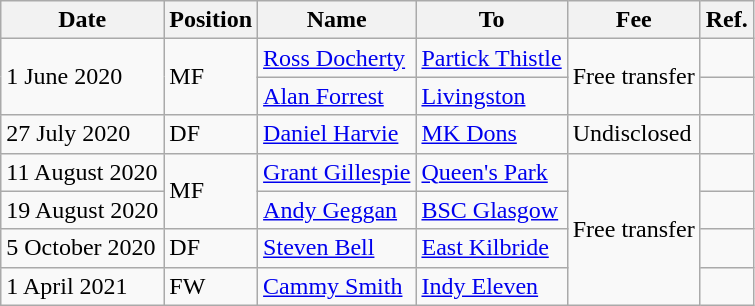<table class="wikitable">
<tr>
<th>Date</th>
<th>Position</th>
<th>Name</th>
<th>To</th>
<th>Fee</th>
<th>Ref.</th>
</tr>
<tr>
<td rowspan="2">1 June 2020</td>
<td rowspan="2">MF</td>
<td><a href='#'>Ross Docherty</a></td>
<td><a href='#'>Partick Thistle</a></td>
<td rowspan="2">Free transfer</td>
<td></td>
</tr>
<tr>
<td><a href='#'>Alan Forrest</a></td>
<td><a href='#'>Livingston</a></td>
<td></td>
</tr>
<tr>
<td>27 July 2020</td>
<td>DF</td>
<td><a href='#'>Daniel Harvie</a></td>
<td> <a href='#'>MK Dons</a></td>
<td>Undisclosed</td>
<td></td>
</tr>
<tr>
<td>11 August 2020</td>
<td rowspan="2">MF</td>
<td><a href='#'>Grant Gillespie</a></td>
<td><a href='#'>Queen's Park</a></td>
<td rowspan="4">Free transfer</td>
<td></td>
</tr>
<tr>
<td>19 August 2020</td>
<td><a href='#'>Andy Geggan</a></td>
<td><a href='#'>BSC Glasgow</a></td>
<td></td>
</tr>
<tr>
<td>5 October 2020</td>
<td>DF</td>
<td><a href='#'>Steven Bell</a></td>
<td><a href='#'>East Kilbride</a></td>
<td></td>
</tr>
<tr>
<td>1 April 2021</td>
<td>FW</td>
<td><a href='#'>Cammy Smith</a></td>
<td> <a href='#'>Indy Eleven</a></td>
<td></td>
</tr>
</table>
